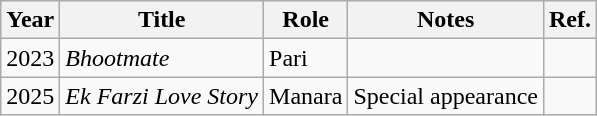<table class="wikitable sortable">
<tr style="text-align:center;">
<th>Year</th>
<th>Title</th>
<th>Role</th>
<th class="unsortable">Notes</th>
<th class="unsortable">Ref.</th>
</tr>
<tr>
<td>2023</td>
<td><em>Bhootmate</em></td>
<td>Pari</td>
<td></td>
<td></td>
</tr>
<tr>
<td>2025</td>
<td><em>Ek Farzi Love Story</em></td>
<td>Manara</td>
<td>Special appearance</td>
<td></td>
</tr>
</table>
